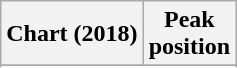<table class="wikitable sortable plainrowheaders" style="text-align:center">
<tr>
<th scope="col">Chart (2018)</th>
<th scope="col">Peak<br> position</th>
</tr>
<tr>
</tr>
<tr>
</tr>
</table>
